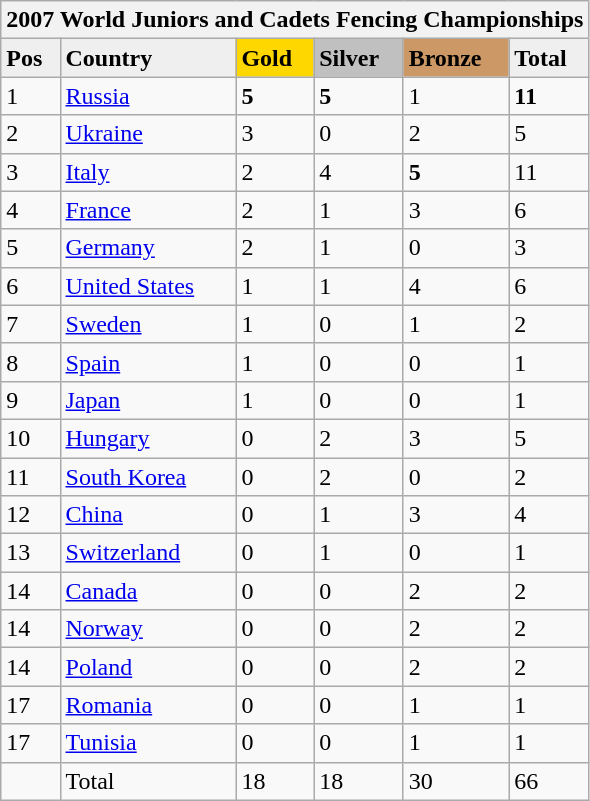<table class="wikitable">
<tr>
<th colspan=6 style="border-right:0px;";><strong>2007 World Juniors and Cadets Fencing Championships</strong></th>
</tr>
<tr bgcolor="#efefef">
<td><strong>Pos</strong></td>
<td><strong>Country</strong></td>
<td bgcolor="gold"><strong>Gold</strong></td>
<td bgcolor="silver"><strong>Silver</strong></td>
<td bgcolor="CC9966"><strong>Bronze</strong></td>
<td><strong>Total</strong></td>
</tr>
<tr>
<td>1</td>
<td> <a href='#'>Russia</a></td>
<td><strong>5</strong></td>
<td><strong>5</strong></td>
<td>1</td>
<td><strong>11</strong></td>
</tr>
<tr>
<td>2</td>
<td> <a href='#'>Ukraine</a></td>
<td>3</td>
<td>0</td>
<td>2</td>
<td>5</td>
</tr>
<tr>
<td>3</td>
<td> <a href='#'>Italy</a></td>
<td>2</td>
<td>4</td>
<td><strong>5</strong></td>
<td>11</td>
</tr>
<tr>
<td>4</td>
<td> <a href='#'>France</a></td>
<td>2</td>
<td>1</td>
<td>3</td>
<td>6</td>
</tr>
<tr>
<td>5</td>
<td> <a href='#'>Germany</a></td>
<td>2</td>
<td>1</td>
<td>0</td>
<td>3</td>
</tr>
<tr>
<td>6</td>
<td> <a href='#'>United States</a></td>
<td>1</td>
<td>1</td>
<td>4</td>
<td>6</td>
</tr>
<tr>
<td>7</td>
<td> <a href='#'>Sweden</a></td>
<td>1</td>
<td>0</td>
<td>1</td>
<td>2</td>
</tr>
<tr>
<td>8</td>
<td> <a href='#'>Spain</a></td>
<td>1</td>
<td>0</td>
<td>0</td>
<td>1</td>
</tr>
<tr>
<td>9</td>
<td> <a href='#'>Japan</a></td>
<td>1</td>
<td>0</td>
<td>0</td>
<td>1</td>
</tr>
<tr>
<td>10</td>
<td> <a href='#'>Hungary</a></td>
<td>0</td>
<td>2</td>
<td>3</td>
<td>5</td>
</tr>
<tr>
<td>11</td>
<td> <a href='#'>South Korea</a></td>
<td>0</td>
<td>2</td>
<td>0</td>
<td>2</td>
</tr>
<tr>
<td>12</td>
<td> <a href='#'>China</a></td>
<td>0</td>
<td>1</td>
<td>3</td>
<td>4</td>
</tr>
<tr>
<td>13</td>
<td> <a href='#'>Switzerland</a></td>
<td>0</td>
<td>1</td>
<td>0</td>
<td>1</td>
</tr>
<tr>
<td>14</td>
<td> <a href='#'>Canada</a></td>
<td>0</td>
<td>0</td>
<td>2</td>
<td>2</td>
</tr>
<tr>
<td>14</td>
<td> <a href='#'>Norway</a></td>
<td>0</td>
<td>0</td>
<td>2</td>
<td>2</td>
</tr>
<tr>
<td>14</td>
<td> <a href='#'>Poland</a></td>
<td>0</td>
<td>0</td>
<td>2</td>
<td>2</td>
</tr>
<tr>
<td>17</td>
<td> <a href='#'>Romania</a></td>
<td>0</td>
<td>0</td>
<td>1</td>
<td>1</td>
</tr>
<tr>
<td>17</td>
<td> <a href='#'>Tunisia</a></td>
<td>0</td>
<td>0</td>
<td>1</td>
<td>1</td>
</tr>
<tr>
<td></td>
<td>Total</td>
<td>18</td>
<td>18</td>
<td>30</td>
<td>66</td>
</tr>
</table>
